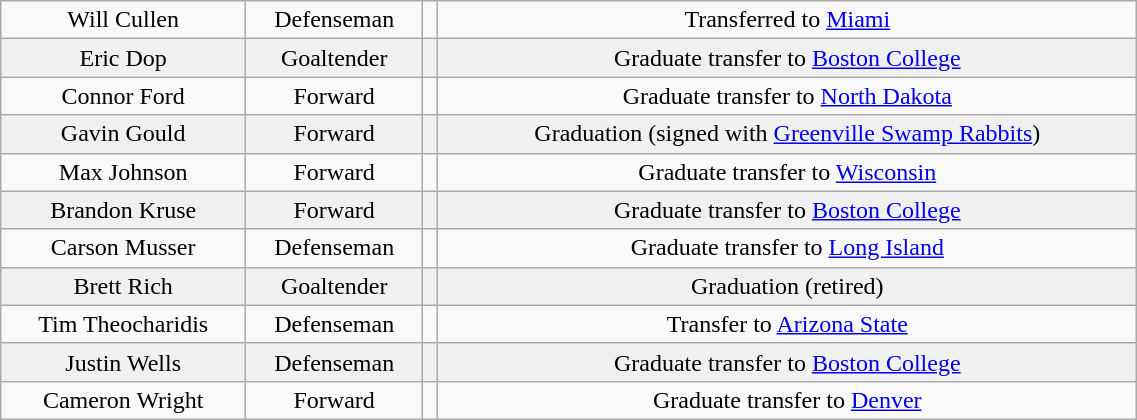<table class="wikitable" width="60%">
<tr align="center" bgcolor="">
<td>Will Cullen</td>
<td>Defenseman</td>
<td></td>
<td>Transferred to <a href='#'>Miami</a></td>
</tr>
<tr align="center" bgcolor="f0f0f0">
<td>Eric Dop</td>
<td>Goaltender</td>
<td></td>
<td>Graduate transfer to <a href='#'>Boston College</a></td>
</tr>
<tr align="center" bgcolor="">
<td>Connor Ford</td>
<td>Forward</td>
<td></td>
<td>Graduate transfer to <a href='#'>North Dakota</a></td>
</tr>
<tr align="center" bgcolor="f0f0f0">
<td>Gavin Gould</td>
<td>Forward</td>
<td></td>
<td>Graduation (signed with <a href='#'>Greenville Swamp Rabbits</a>)</td>
</tr>
<tr align="center" bgcolor="">
<td>Max Johnson</td>
<td>Forward</td>
<td></td>
<td>Graduate transfer to <a href='#'>Wisconsin</a></td>
</tr>
<tr align="center" bgcolor="f0f0f0">
<td>Brandon Kruse</td>
<td>Forward</td>
<td></td>
<td>Graduate transfer to <a href='#'>Boston College</a></td>
</tr>
<tr align="center" bgcolor="">
<td>Carson Musser</td>
<td>Defenseman</td>
<td></td>
<td>Graduate transfer to <a href='#'>Long Island</a></td>
</tr>
<tr align="center" bgcolor="f0f0f0">
<td>Brett Rich</td>
<td>Goaltender</td>
<td></td>
<td>Graduation (retired)</td>
</tr>
<tr align="center" bgcolor="">
<td>Tim Theocharidis</td>
<td>Defenseman</td>
<td></td>
<td>Transfer to <a href='#'>Arizona State</a></td>
</tr>
<tr align="center" bgcolor="f0f0f0">
<td>Justin Wells</td>
<td>Defenseman</td>
<td></td>
<td>Graduate transfer to <a href='#'>Boston College</a></td>
</tr>
<tr align="center" bgcolor="">
<td>Cameron Wright</td>
<td>Forward</td>
<td></td>
<td>Graduate transfer to <a href='#'>Denver</a></td>
</tr>
</table>
